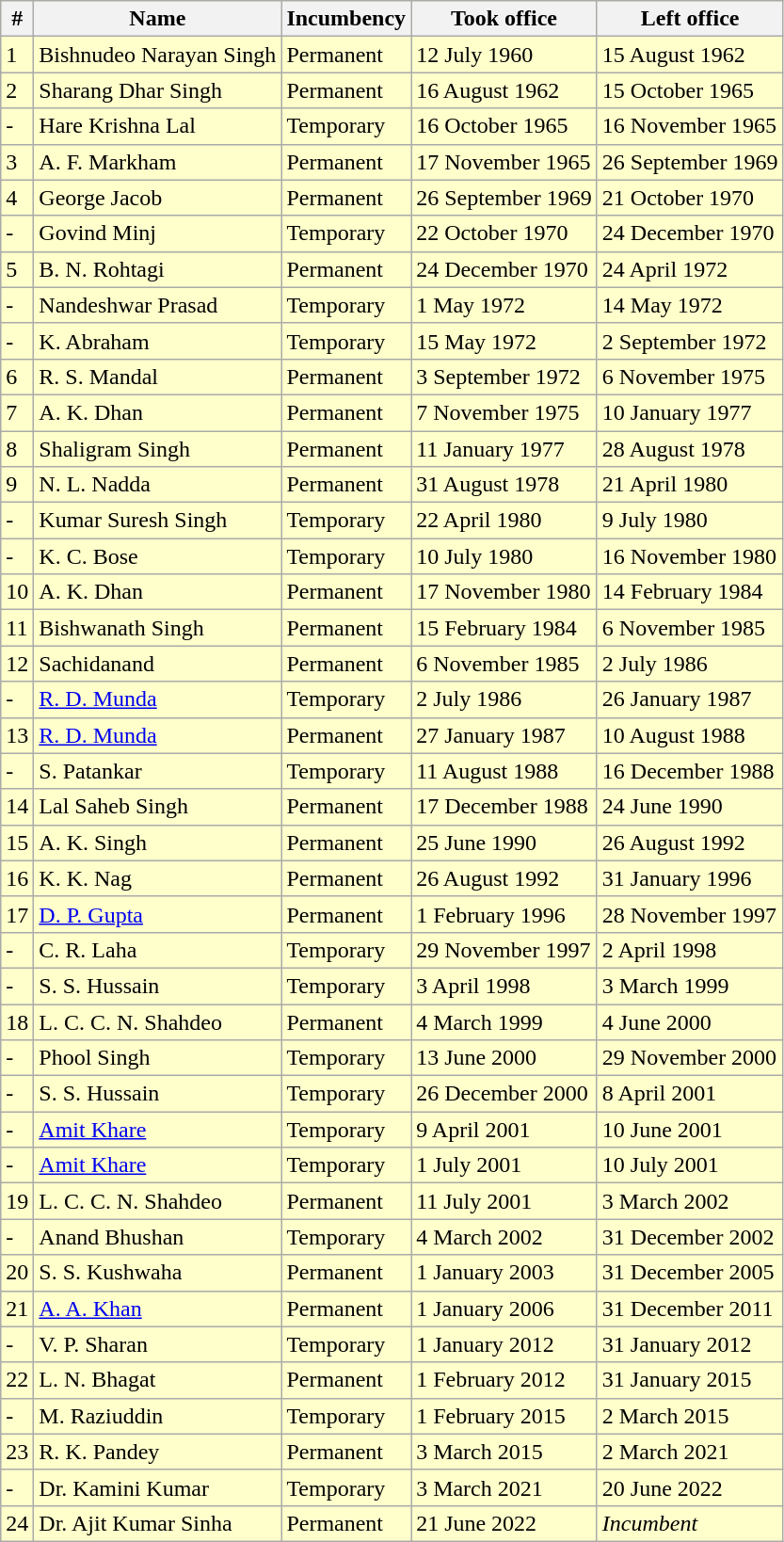<table class="wikitable mw-collapsible mw-expanded" style="background:#ffc; color:black">
<tr>
<th>#</th>
<th>Name</th>
<th>Incumbency</th>
<th>Took office</th>
<th>Left office</th>
</tr>
<tr faisal>
<td>1</td>
<td>Bishnudeo Narayan Singh</td>
<td>Permanent</td>
<td>12 July 1960</td>
<td>15 August 1962</td>
</tr>
<tr faisal>
<td>2</td>
<td>Sharang Dhar Singh</td>
<td>Permanent</td>
<td>16 August 1962</td>
<td>15 October 1965</td>
</tr>
<tr>
<td>-</td>
<td>Hare Krishna Lal</td>
<td>Temporary</td>
<td>16 October 1965</td>
<td>16 November 1965</td>
</tr>
<tr>
<td>3</td>
<td>A. F. Markham</td>
<td>Permanent</td>
<td>17 November 1965</td>
<td>26 September 1969</td>
</tr>
<tr>
<td>4</td>
<td>George Jacob</td>
<td>Permanent</td>
<td>26 September 1969</td>
<td>21 October 1970</td>
</tr>
<tr>
<td>-</td>
<td>Govind Minj</td>
<td>Temporary</td>
<td>22 October 1970</td>
<td>24 December 1970</td>
</tr>
<tr>
<td>5</td>
<td>B. N. Rohtagi</td>
<td>Permanent</td>
<td>24 December 1970</td>
<td>24 April 1972</td>
</tr>
<tr>
<td>-</td>
<td>Nandeshwar Prasad</td>
<td>Temporary</td>
<td>1 May 1972</td>
<td>14 May 1972</td>
</tr>
<tr>
<td>-</td>
<td>K. Abraham</td>
<td>Temporary</td>
<td>15 May 1972</td>
<td>2 September 1972</td>
</tr>
<tr>
<td>6</td>
<td>R. S. Mandal</td>
<td>Permanent</td>
<td>3 September 1972</td>
<td>6 November 1975</td>
</tr>
<tr>
<td>7</td>
<td>A. K. Dhan</td>
<td>Permanent</td>
<td>7 November 1975</td>
<td>10 January 1977</td>
</tr>
<tr>
<td>8</td>
<td>Shaligram Singh</td>
<td>Permanent</td>
<td>11 January 1977</td>
<td>28 August 1978</td>
</tr>
<tr>
<td>9</td>
<td>N. L. Nadda</td>
<td>Permanent</td>
<td>31 August 1978</td>
<td>21 April 1980</td>
</tr>
<tr>
<td>-</td>
<td>Kumar Suresh Singh</td>
<td>Temporary</td>
<td>22 April 1980</td>
<td>9 July 1980</td>
</tr>
<tr>
<td>-</td>
<td>K. C. Bose</td>
<td>Temporary</td>
<td>10 July 1980</td>
<td>16 November 1980</td>
</tr>
<tr>
<td>10</td>
<td>A. K. Dhan</td>
<td>Permanent</td>
<td>17 November 1980</td>
<td>14 February 1984</td>
</tr>
<tr>
<td>11</td>
<td>Bishwanath Singh</td>
<td>Permanent</td>
<td>15 February 1984</td>
<td>6 November 1985</td>
</tr>
<tr>
<td>12</td>
<td>Sachidanand</td>
<td>Permanent</td>
<td>6 November 1985</td>
<td>2 July 1986</td>
</tr>
<tr>
<td>-</td>
<td><a href='#'>R. D. Munda</a></td>
<td>Temporary</td>
<td>2 July 1986</td>
<td>26 January 1987</td>
</tr>
<tr>
<td>13</td>
<td><a href='#'>R. D. Munda</a></td>
<td>Permanent</td>
<td>27 January 1987</td>
<td>10 August 1988</td>
</tr>
<tr>
<td>-</td>
<td>S. Patankar</td>
<td>Temporary</td>
<td>11 August 1988</td>
<td>16 December 1988</td>
</tr>
<tr>
<td>14</td>
<td>Lal Saheb Singh</td>
<td>Permanent</td>
<td>17 December 1988</td>
<td>24 June 1990</td>
</tr>
<tr>
<td>15</td>
<td>A. K. Singh</td>
<td>Permanent</td>
<td>25 June 1990</td>
<td>26 August 1992</td>
</tr>
<tr>
<td>16</td>
<td>K. K. Nag</td>
<td>Permanent</td>
<td>26 August 1992</td>
<td>31 January 1996</td>
</tr>
<tr>
<td>17</td>
<td><a href='#'>D. P. Gupta</a></td>
<td>Permanent</td>
<td>1 February 1996</td>
<td>28 November 1997</td>
</tr>
<tr>
<td>-</td>
<td>C. R. Laha</td>
<td>Temporary</td>
<td>29 November 1997</td>
<td>2 April 1998</td>
</tr>
<tr>
<td>-</td>
<td>S. S. Hussain</td>
<td>Temporary</td>
<td>3 April 1998</td>
<td>3 March 1999</td>
</tr>
<tr>
<td>18</td>
<td>L. C. C. N. Shahdeo</td>
<td>Permanent</td>
<td>4 March 1999</td>
<td>4 June 2000</td>
</tr>
<tr>
<td>-</td>
<td>Phool Singh</td>
<td>Temporary</td>
<td>13 June 2000</td>
<td>29 November 2000</td>
</tr>
<tr>
<td>-</td>
<td>S. S. Hussain</td>
<td>Temporary</td>
<td>26 December 2000</td>
<td>8 April 2001</td>
</tr>
<tr>
<td>-</td>
<td><a href='#'>Amit Khare</a></td>
<td>Temporary</td>
<td>9 April 2001</td>
<td>10 June 2001</td>
</tr>
<tr>
<td>-</td>
<td><a href='#'>Amit Khare</a></td>
<td>Temporary</td>
<td>1 July 2001</td>
<td>10 July 2001</td>
</tr>
<tr>
<td>19</td>
<td>L. C. C. N. Shahdeo</td>
<td>Permanent</td>
<td>11 July 2001</td>
<td>3 March 2002</td>
</tr>
<tr>
<td>-</td>
<td>Anand Bhushan</td>
<td>Temporary</td>
<td>4 March 2002</td>
<td>31 December 2002</td>
</tr>
<tr>
<td>20</td>
<td>S. S. Kushwaha</td>
<td>Permanent</td>
<td>1 January 2003</td>
<td>31 December 2005</td>
</tr>
<tr>
<td>21</td>
<td><a href='#'>A. A. Khan</a></td>
<td>Permanent</td>
<td>1 January 2006</td>
<td>31 December 2011</td>
</tr>
<tr>
<td>-</td>
<td>V. P. Sharan</td>
<td>Temporary</td>
<td>1 January 2012</td>
<td>31 January 2012</td>
</tr>
<tr>
<td>22</td>
<td>L. N. Bhagat</td>
<td>Permanent</td>
<td>1 February 2012</td>
<td>31 January 2015</td>
</tr>
<tr>
<td>-</td>
<td>M. Raziuddin</td>
<td>Temporary</td>
<td>1 February 2015</td>
<td>2 March 2015</td>
</tr>
<tr>
<td>23</td>
<td>R. K. Pandey</td>
<td>Permanent</td>
<td>3 March 2015</td>
<td>2 March 2021</td>
</tr>
<tr>
<td>-</td>
<td>Dr. Kamini Kumar</td>
<td>Temporary</td>
<td>3 March 2021</td>
<td>20 June 2022</td>
</tr>
<tr>
<td>24</td>
<td>Dr. Ajit Kumar Sinha</td>
<td>Permanent</td>
<td>21 June 2022</td>
<td><em>Incumbent</em></td>
</tr>
</table>
